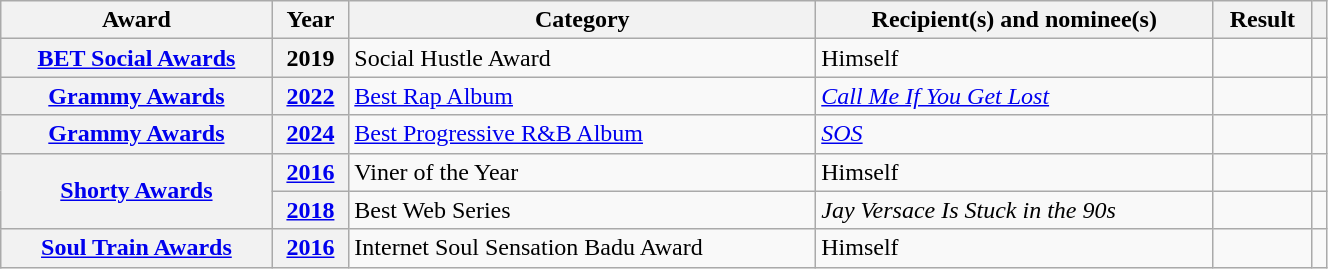<table class="wikitable sortable plainrowheaders" style="width: 70%;">
<tr>
<th scope="col">Award</th>
<th scope="col">Year</th>
<th scope="col">Category</th>
<th scope="col">Recipient(s) and nominee(s)</th>
<th scope="col">Result</th>
<th class="unsortable" scope="col"></th>
</tr>
<tr>
<th scope="row"><a href='#'>BET Social Awards</a></th>
<th scope="row" rowspan="1">2019</th>
<td>Social Hustle Award</td>
<td rowspan="1">Himself</td>
<td></td>
<td style="text-align:center;"></td>
</tr>
<tr>
<th scope="row"><a href='#'>Grammy Awards</a></th>
<th scope="row"><a href='#'>2022</a></th>
<td><a href='#'>Best Rap Album</a></td>
<td><em><a href='#'>Call Me If You Get Lost</a></em> </td>
<td></td>
<td style="text-align:center;" rowspan="1"></td>
</tr>
<tr>
<th scope="row"><a href='#'>Grammy Awards</a></th>
<th scope="row"><a href='#'>2024</a></th>
<td><a href='#'>Best Progressive R&B Album</a></td>
<td><em><a href='#'>SOS</a></em> </td>
<td></td>
<td style="text-align:center;" rowspan="1"></td>
</tr>
<tr>
<th scope="row" rowspan="2"><a href='#'>Shorty Awards</a></th>
<th scope="row" rowspan="1"><a href='#'>2016</a></th>
<td>Viner of the Year</td>
<td>Himself</td>
<td></td>
<td style="text-align:center;"></td>
</tr>
<tr>
<th scope="row" rowspan="1"><a href='#'>2018</a></th>
<td>Best Web Series</td>
<td><em>Jay Versace Is Stuck in the 90s</em></td>
<td></td>
<td style="text-align:center;"></td>
</tr>
<tr>
<th scope="row"><a href='#'>Soul Train Awards</a></th>
<th scope="row" rowspan="1"><a href='#'>2016</a></th>
<td>Internet Soul Sensation Badu Award</td>
<td rowspan="1">Himself</td>
<td></td>
<td style="text-align:center;"></td>
</tr>
</table>
